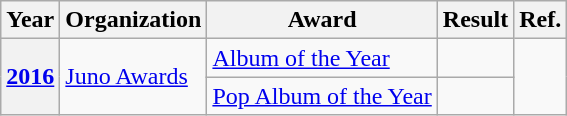<table class="wikitable plainrowheaders">
<tr>
<th>Year</th>
<th>Organization</th>
<th>Award</th>
<th>Result</th>
<th>Ref.</th>
</tr>
<tr>
<th scope="row" rowspan=2><a href='#'>2016</a></th>
<td rowspan=2><a href='#'>Juno Awards</a></td>
<td><a href='#'>Album of the Year</a></td>
<td></td>
<td rowspan=2></td>
</tr>
<tr>
<td><a href='#'>Pop Album of the Year</a></td>
<td></td>
</tr>
</table>
